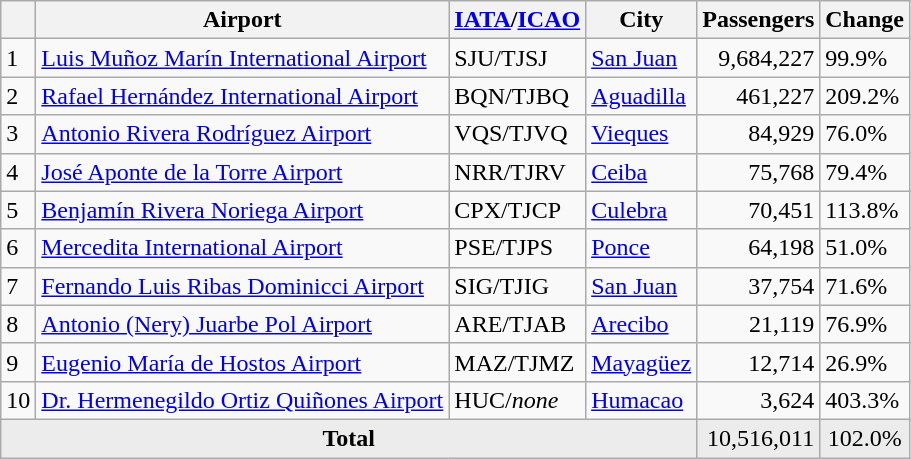<table class="wikitable sortable">
<tr>
<th></th>
<th>Airport</th>
<th><a href='#'>IATA</a>/<a href='#'>ICAO</a></th>
<th>City</th>
<th>Passengers</th>
<th>Change</th>
</tr>
<tr>
<td>1</td>
<td><a href='#'>Luis Muñoz Marín International Airport</a></td>
<td>SJU/TJSJ</td>
<td><a href='#'>San Juan</a></td>
<td align="right">9,684,227</td>
<td> 99.9%</td>
</tr>
<tr>
<td>2</td>
<td><a href='#'>Rafael Hernández International Airport</a></td>
<td>BQN/TJBQ</td>
<td><a href='#'>Aguadilla</a></td>
<td align="right">461,227</td>
<td> 209.2%</td>
</tr>
<tr>
<td>3</td>
<td><a href='#'>Antonio Rivera Rodríguez Airport</a></td>
<td>VQS/TJVQ</td>
<td><a href='#'>Vieques</a></td>
<td align="right">84,929</td>
<td> 76.0%</td>
</tr>
<tr>
<td>4</td>
<td><a href='#'>José Aponte de la Torre Airport</a></td>
<td>NRR/TJRV</td>
<td><a href='#'>Ceiba</a></td>
<td align="right">75,768</td>
<td> 79.4%</td>
</tr>
<tr>
<td>5</td>
<td><a href='#'>Benjamín Rivera Noriega Airport</a></td>
<td>CPX/TJCP</td>
<td><a href='#'>Culebra</a></td>
<td align="right">70,451</td>
<td> 113.8%</td>
</tr>
<tr>
<td>6</td>
<td><a href='#'>Mercedita International Airport</a></td>
<td>PSE/TJPS</td>
<td><a href='#'>Ponce</a></td>
<td align="right">64,198</td>
<td> 51.0%</td>
</tr>
<tr>
<td>7</td>
<td><a href='#'>Fernando Luis Ribas Dominicci Airport</a></td>
<td>SIG/TJIG</td>
<td><a href='#'>San Juan</a></td>
<td align="right">37,754</td>
<td> 71.6%</td>
</tr>
<tr>
<td>8</td>
<td><a href='#'>Antonio (Nery) Juarbe Pol Airport</a></td>
<td>ARE/TJAB</td>
<td><a href='#'>Arecibo</a></td>
<td align="right">21,119</td>
<td> 76.9%</td>
</tr>
<tr>
<td>9</td>
<td><a href='#'>Eugenio María de Hostos Airport</a></td>
<td>MAZ/TJMZ</td>
<td><a href='#'>Mayagüez</a></td>
<td align="right">12,714</td>
<td> 26.9%</td>
</tr>
<tr>
<td>10</td>
<td><a href='#'>Dr. Hermenegildo Ortiz Quiñones Airport</a></td>
<td>HUC/<em>none</em></td>
<td><a href='#'>Humacao</a></td>
<td align="right">3,624</td>
<td> 403.3%</td>
</tr>
<tr style="background-color:#ececec;">
<td colspan=4 align="center"><strong>Total</strong></td>
<td align="right">10,516,011</td>
<td align="center"> 102.0%</td>
</tr>
</table>
